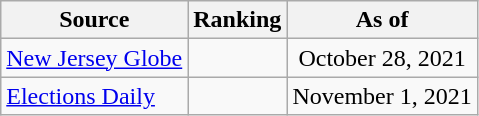<table class="wikitable" style="text-align:center">
<tr>
<th>Source</th>
<th>Ranking</th>
<th>As of</th>
</tr>
<tr>
<td align=left><a href='#'>New Jersey Globe</a></td>
<td></td>
<td>October 28, 2021</td>
</tr>
<tr>
<td align=left><a href='#'>Elections Daily</a></td>
<td></td>
<td>November 1, 2021</td>
</tr>
</table>
